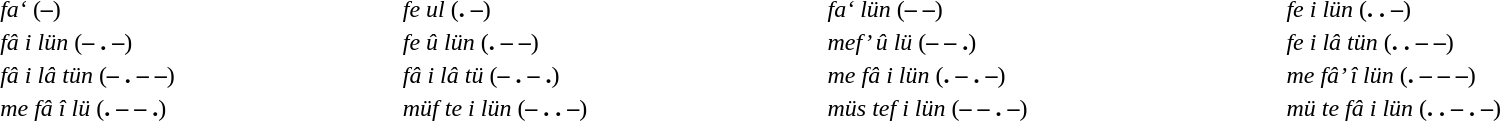<table align=left border=0 cellpadding=2 cellspacing=0 width="98%">
<tr>
<td>     </td>
<td><em>fa‘</em> (<strong>–</strong>)</td>
<td><em>fe ul</em> (<strong>. –</strong>)</td>
<td><em>fa‘ lün</em> (<strong>– –</strong>)</td>
<td><em>fe i lün</em> (<strong>. . –</strong>)</td>
</tr>
<tr>
<td>     </td>
<td><em>fâ i lün</em> (<strong>– . –</strong>)</td>
<td><em>fe û lün</em> (<strong>. – –</strong>)</td>
<td><em>mef’ û lü</em> (<strong>– – .</strong>)</td>
<td><em>fe i lâ tün</em> (<strong>. . – –</strong>)</td>
</tr>
<tr>
<td>     </td>
<td><em>fâ i lâ tün</em> (<strong>– . – –</strong>)</td>
<td><em>fâ i lâ tü</em> (<strong>– . – .</strong>)</td>
<td><em>me fâ i lün</em> (<strong>. – . –</strong>)</td>
<td><em>me fâ’ î lün</em> (<strong>. – – –</strong>)</td>
</tr>
<tr>
<td>     </td>
<td><em>me fâ î lü</em> (<strong>. – – .</strong>)</td>
<td><em>müf te i lün</em> (<strong>– . . –</strong>)</td>
<td><em>müs tef i lün</em> (<strong>– – . –</strong>)</td>
<td><em>mü te fâ i lün</em> (<strong>. . – . –</strong>)</td>
</tr>
</table>
